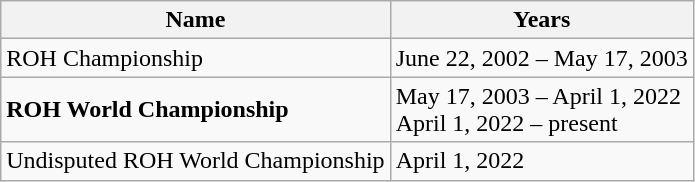<table class="wikitable">
<tr>
<th>Name</th>
<th>Years</th>
</tr>
<tr>
<td>ROH Championship</td>
<td>June 22, 2002 – May 17, 2003</td>
</tr>
<tr>
<td><strong>ROH World Championship</strong></td>
<td>May 17, 2003 – April 1, 2022<br>April 1, 2022 – present</td>
</tr>
<tr>
<td>Undisputed ROH World Championship</td>
<td>April 1, 2022</td>
</tr>
</table>
